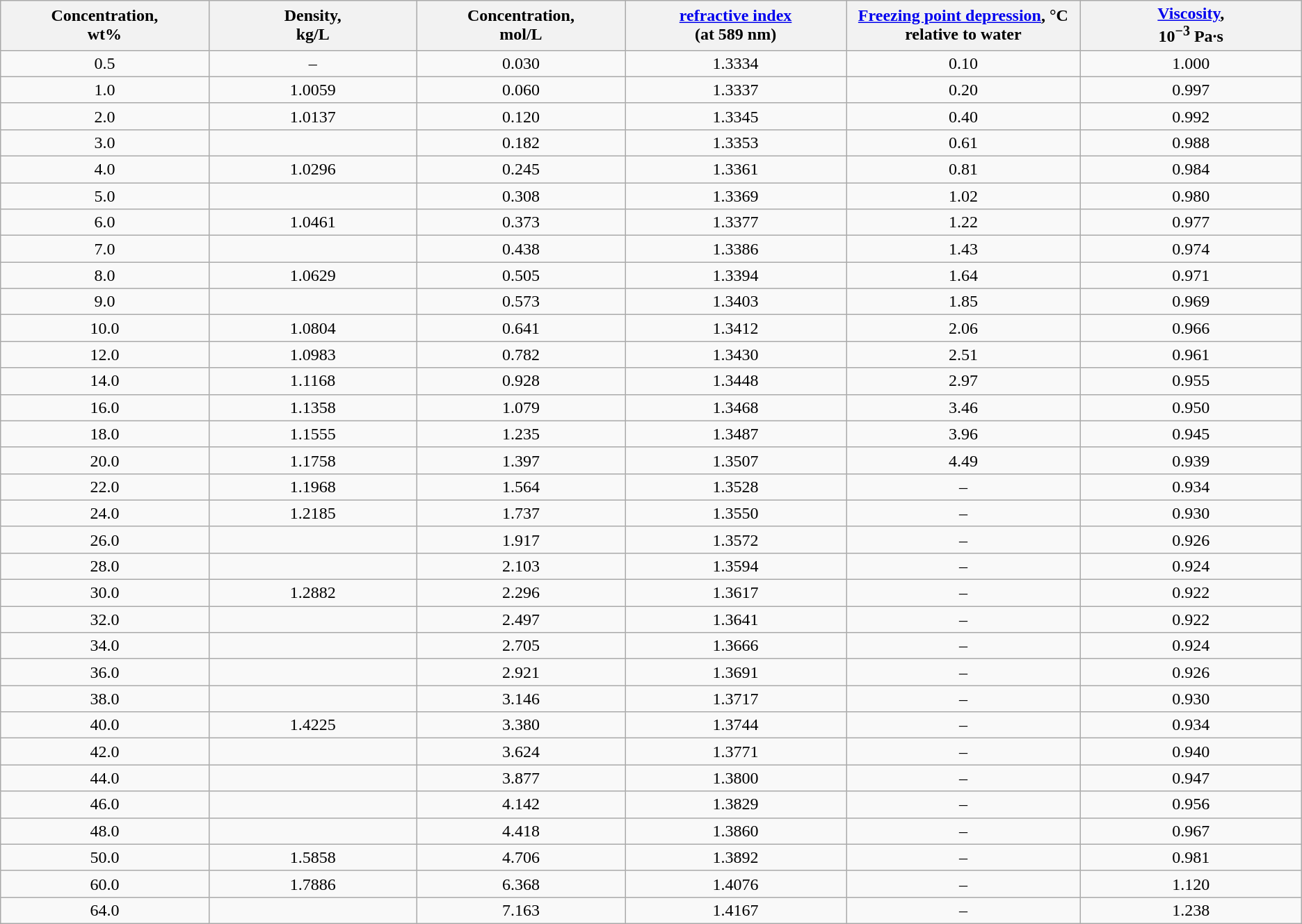<table class="wikitable collapsible collapsed" style="text-align:center">
<tr>
<th width="16%">Concentration, <br>wt%</th>
<th width="16%">Density, <br>kg/L</th>
<th width="16%">Concentration, <br>mol/L</th>
<th width="17%"><a href='#'>refractive index</a> <br>(at 589 nm)</th>
<th width="18%"><a href='#'>Freezing point depression</a>, °C relative to water</th>
<th width="17%"><a href='#'>Viscosity</a>, <br>10<sup>−3</sup> Pa·s</th>
</tr>
<tr>
<td>0.5</td>
<td>–</td>
<td>0.030</td>
<td>1.3334</td>
<td>0.10</td>
<td>1.000</td>
</tr>
<tr>
<td>1.0</td>
<td>1.0059</td>
<td>0.060</td>
<td>1.3337</td>
<td>0.20</td>
<td>0.997</td>
</tr>
<tr>
<td>2.0</td>
<td>1.0137</td>
<td>0.120</td>
<td>1.3345</td>
<td>0.40</td>
<td>0.992</td>
</tr>
<tr>
<td>3.0</td>
<td></td>
<td>0.182</td>
<td>1.3353</td>
<td>0.61</td>
<td>0.988</td>
</tr>
<tr>
<td>4.0</td>
<td>1.0296</td>
<td>0.245</td>
<td>1.3361</td>
<td>0.81</td>
<td>0.984</td>
</tr>
<tr>
<td>5.0</td>
<td></td>
<td>0.308</td>
<td>1.3369</td>
<td>1.02</td>
<td>0.980</td>
</tr>
<tr>
<td>6.0</td>
<td>1.0461</td>
<td>0.373</td>
<td>1.3377</td>
<td>1.22</td>
<td>0.977</td>
</tr>
<tr>
<td>7.0</td>
<td></td>
<td>0.438</td>
<td>1.3386</td>
<td>1.43</td>
<td>0.974</td>
</tr>
<tr>
<td>8.0</td>
<td>1.0629</td>
<td>0.505</td>
<td>1.3394</td>
<td>1.64</td>
<td>0.971</td>
</tr>
<tr>
<td>9.0</td>
<td></td>
<td>0.573</td>
<td>1.3403</td>
<td>1.85</td>
<td>0.969</td>
</tr>
<tr>
<td>10.0</td>
<td>1.0804</td>
<td>0.641</td>
<td>1.3412</td>
<td>2.06</td>
<td>0.966</td>
</tr>
<tr>
<td>12.0</td>
<td>1.0983</td>
<td>0.782</td>
<td>1.3430</td>
<td>2.51</td>
<td>0.961</td>
</tr>
<tr>
<td>14.0</td>
<td>1.1168</td>
<td>0.928</td>
<td>1.3448</td>
<td>2.97</td>
<td>0.955</td>
</tr>
<tr>
<td>16.0</td>
<td>1.1358</td>
<td>1.079</td>
<td>1.3468</td>
<td>3.46</td>
<td>0.950</td>
</tr>
<tr>
<td>18.0</td>
<td>1.1555</td>
<td>1.235</td>
<td>1.3487</td>
<td>3.96</td>
<td>0.945</td>
</tr>
<tr>
<td>20.0</td>
<td>1.1758</td>
<td>1.397</td>
<td>1.3507</td>
<td>4.49</td>
<td>0.939</td>
</tr>
<tr>
<td>22.0</td>
<td>1.1968</td>
<td>1.564</td>
<td>1.3528</td>
<td>–</td>
<td>0.934</td>
</tr>
<tr>
<td>24.0</td>
<td>1.2185</td>
<td>1.737</td>
<td>1.3550</td>
<td>–</td>
<td>0.930</td>
</tr>
<tr>
<td>26.0</td>
<td></td>
<td>1.917</td>
<td>1.3572</td>
<td>–</td>
<td>0.926</td>
</tr>
<tr>
<td>28.0</td>
<td></td>
<td>2.103</td>
<td>1.3594</td>
<td>–</td>
<td>0.924</td>
</tr>
<tr>
<td>30.0</td>
<td>1.2882</td>
<td>2.296</td>
<td>1.3617</td>
<td>–</td>
<td>0.922</td>
</tr>
<tr>
<td>32.0</td>
<td></td>
<td>2.497</td>
<td>1.3641</td>
<td>–</td>
<td>0.922</td>
</tr>
<tr>
<td>34.0</td>
<td></td>
<td>2.705</td>
<td>1.3666</td>
<td>–</td>
<td>0.924</td>
</tr>
<tr>
<td>36.0</td>
<td></td>
<td>2.921</td>
<td>1.3691</td>
<td>–</td>
<td>0.926</td>
</tr>
<tr>
<td>38.0</td>
<td></td>
<td>3.146</td>
<td>1.3717</td>
<td>–</td>
<td>0.930</td>
</tr>
<tr>
<td>40.0</td>
<td>1.4225</td>
<td>3.380</td>
<td>1.3744</td>
<td>–</td>
<td>0.934</td>
</tr>
<tr>
<td>42.0</td>
<td></td>
<td>3.624</td>
<td>1.3771</td>
<td>–</td>
<td>0.940</td>
</tr>
<tr>
<td>44.0</td>
<td></td>
<td>3.877</td>
<td>1.3800</td>
<td>–</td>
<td>0.947</td>
</tr>
<tr>
<td>46.0</td>
<td></td>
<td>4.142</td>
<td>1.3829</td>
<td>–</td>
<td>0.956</td>
</tr>
<tr>
<td>48.0</td>
<td></td>
<td>4.418</td>
<td>1.3860</td>
<td>–</td>
<td>0.967</td>
</tr>
<tr>
<td>50.0</td>
<td>1.5858</td>
<td>4.706</td>
<td>1.3892</td>
<td>–</td>
<td>0.981</td>
</tr>
<tr>
<td>60.0</td>
<td>1.7886</td>
<td>6.368</td>
<td>1.4076</td>
<td>–</td>
<td>1.120</td>
</tr>
<tr>
<td>64.0</td>
<td></td>
<td>7.163</td>
<td>1.4167</td>
<td>–</td>
<td>1.238</td>
</tr>
</table>
